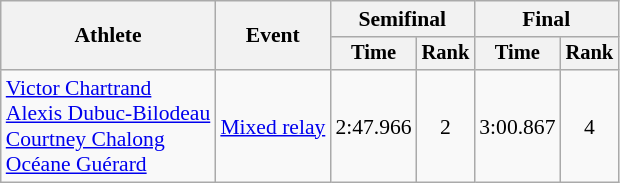<table class="wikitable" style="font-size:90%">
<tr>
<th rowspan=2>Athlete</th>
<th rowspan=2>Event</th>
<th colspan=2>Semifinal</th>
<th colspan=2>Final</th>
</tr>
<tr style="font-size:95%">
<th>Time</th>
<th>Rank</th>
<th>Time</th>
<th>Rank</th>
</tr>
<tr align=center>
<td align=left><a href='#'>Victor Chartrand</a><br><a href='#'>Alexis Dubuc-Bilodeau</a><br><a href='#'>Courtney Chalong</a><br><a href='#'>Océane Guérard</a></td>
<td align=left><a href='#'>Mixed relay</a></td>
<td>2:47.966</td>
<td>2 <strong></strong></td>
<td>3:00.867</td>
<td>4</td>
</tr>
</table>
